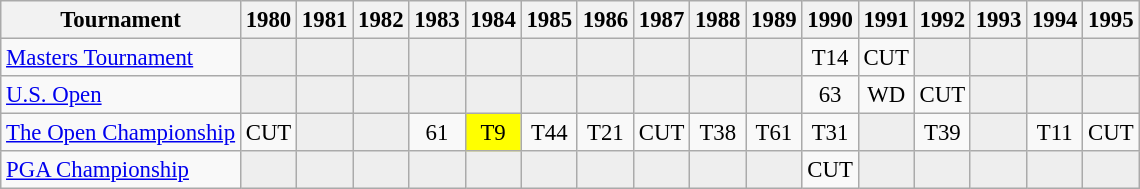<table class="wikitable" style="font-size:95%;text-align:center;">
<tr>
<th>Tournament</th>
<th>1980</th>
<th>1981</th>
<th>1982</th>
<th>1983</th>
<th>1984</th>
<th>1985</th>
<th>1986</th>
<th>1987</th>
<th>1988</th>
<th>1989</th>
<th>1990</th>
<th>1991</th>
<th>1992</th>
<th>1993</th>
<th>1994</th>
<th>1995</th>
</tr>
<tr>
<td align=left><a href='#'>Masters Tournament</a></td>
<td style="background:#eeeeee;"></td>
<td style="background:#eeeeee;"></td>
<td style="background:#eeeeee;"></td>
<td style="background:#eeeeee;"></td>
<td style="background:#eeeeee;"></td>
<td style="background:#eeeeee;"></td>
<td style="background:#eeeeee;"></td>
<td style="background:#eeeeee;"></td>
<td style="background:#eeeeee;"></td>
<td style="background:#eeeeee;"></td>
<td>T14</td>
<td>CUT</td>
<td style="background:#eeeeee;"></td>
<td style="background:#eeeeee;"></td>
<td style="background:#eeeeee;"></td>
<td style="background:#eeeeee;"></td>
</tr>
<tr>
<td align=left><a href='#'>U.S. Open</a></td>
<td style="background:#eeeeee;"></td>
<td style="background:#eeeeee;"></td>
<td style="background:#eeeeee;"></td>
<td style="background:#eeeeee;"></td>
<td style="background:#eeeeee;"></td>
<td style="background:#eeeeee;"></td>
<td style="background:#eeeeee;"></td>
<td style="background:#eeeeee;"></td>
<td style="background:#eeeeee;"></td>
<td style="background:#eeeeee;"></td>
<td>63</td>
<td>WD</td>
<td>CUT</td>
<td style="background:#eeeeee;"></td>
<td style="background:#eeeeee;"></td>
<td style="background:#eeeeee;"></td>
</tr>
<tr>
<td align=left><a href='#'>The Open Championship</a></td>
<td>CUT</td>
<td style="background:#eeeeee;"></td>
<td style="background:#eeeeee;"></td>
<td>61</td>
<td style="background:yellow;">T9</td>
<td>T44</td>
<td>T21</td>
<td>CUT</td>
<td>T38</td>
<td>T61</td>
<td>T31</td>
<td style="background:#eeeeee;"></td>
<td>T39</td>
<td style="background:#eeeeee;"></td>
<td>T11</td>
<td>CUT</td>
</tr>
<tr>
<td align=left><a href='#'>PGA Championship</a></td>
<td style="background:#eeeeee;"></td>
<td style="background:#eeeeee;"></td>
<td style="background:#eeeeee;"></td>
<td style="background:#eeeeee;"></td>
<td style="background:#eeeeee;"></td>
<td style="background:#eeeeee;"></td>
<td style="background:#eeeeee;"></td>
<td style="background:#eeeeee;"></td>
<td style="background:#eeeeee;"></td>
<td style="background:#eeeeee;"></td>
<td>CUT</td>
<td style="background:#eeeeee;"></td>
<td style="background:#eeeeee;"></td>
<td style="background:#eeeeee;"></td>
<td style="background:#eeeeee;"></td>
<td style="background:#eeeeee;"></td>
</tr>
</table>
